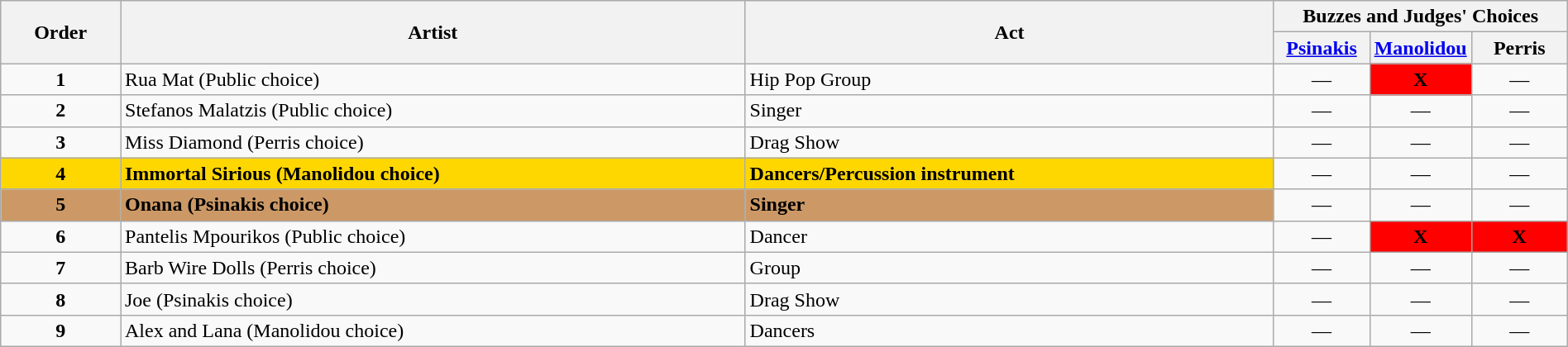<table class="wikitable" style="width:100%;">
<tr>
<th rowspan=2>Order</th>
<th rowspan=2>Artist</th>
<th rowspan=2>Act</th>
<th colspan=3>Buzzes and Judges' Choices</th>
</tr>
<tr>
<th width="70"><a href='#'>Psinakis</a></th>
<th width="70"><a href='#'>Manolidou</a></th>
<th width="70">Perris</th>
</tr>
<tr>
<td align="center"><strong>1</strong></td>
<td>Rua Mat (Public choice)</td>
<td>Hip Pop Group</td>
<td align="center">—</td>
<td style="background:red; text-align:center;"><strong>X</strong></td>
<td align="center">—</td>
</tr>
<tr>
<td align="center"><strong>2</strong></td>
<td>Stefanos Malatzis (Public choice)</td>
<td>Singer</td>
<td align="center">—</td>
<td align="center">—</td>
<td align="center">—</td>
</tr>
<tr>
<td align="center"><strong>3</strong></td>
<td>Miss Diamond (Perris choice)</td>
<td>Drag Show</td>
<td align="center">—</td>
<td align="center">—</td>
<td align="center">—</td>
</tr>
<tr>
<th style="background:gold;text-align:center;">4</th>
<td style="background:gold;"><strong>Immortal Sirious (Manolidou choice)</strong></td>
<td style="background:gold;"><strong>Dancers/Percussion instrument</strong></td>
<td align="center">—</td>
<td align="center">—</td>
<td align="center">—</td>
</tr>
<tr>
<th style="background:#c96;text-align:center;">5</th>
<td style="background:#c96;"><strong>Onana (Psinakis choice)</strong></td>
<td style="background:#c96;"><strong>Singer</strong></td>
<td align="center">—</td>
<td align="center">—</td>
<td align="center">—</td>
</tr>
<tr>
<td align="center"><strong>6</strong></td>
<td>Pantelis Mpourikos (Public choice)</td>
<td>Dancer</td>
<td align="center">—</td>
<td style="background:red; text-align:center;"><strong>X</strong></td>
<td style="background:red; text-align:center;"><strong>X</strong></td>
</tr>
<tr>
<td align="center"><strong>7</strong></td>
<td>Barb Wire Dolls (Perris choice)</td>
<td>Group</td>
<td align="center">—</td>
<td align="center">—</td>
<td align="center">—</td>
</tr>
<tr>
<td align="center"><strong>8</strong></td>
<td>Joe (Psinakis choice)</td>
<td>Drag Show</td>
<td align="center">—</td>
<td align="center">—</td>
<td align="center">—</td>
</tr>
<tr>
<td align="center"><strong>9</strong></td>
<td>Alex and Lana (Manolidou choice)</td>
<td>Dancers</td>
<td align="center">—</td>
<td align="center">—</td>
<td align="center">—</td>
</tr>
</table>
